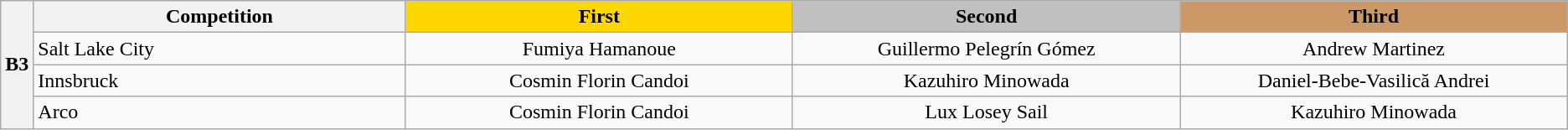<table class="wikitable" style="text-align:center;">
<tr>
<th rowspan="4" width="1">B3</th>
<th width="24%">Competition</th>
<th width="25%" style="background: gold">First</th>
<th width="25%" style="background: silver">Second</th>
<th width="25%" style="background: #cc9966">Third</th>
</tr>
<tr>
<td style="text-align:left"> Salt Lake City</td>
<td> Fumiya Hamanoue</td>
<td> Guillermo Pelegrín Gómez</td>
<td> Andrew Martinez</td>
</tr>
<tr>
<td style="text-align:left"> Innsbruck</td>
<td> Cosmin Florin Candoi</td>
<td> Kazuhiro Minowada</td>
<td> Daniel-Bebe-Vasilică Andrei</td>
</tr>
<tr>
<td style="text-align:left"> Arco</td>
<td> Cosmin Florin Candoi</td>
<td> Lux Losey Sail</td>
<td> Kazuhiro Minowada</td>
</tr>
</table>
